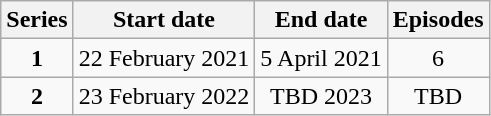<table class="wikitable" style="text-align:center;">
<tr>
<th>Series</th>
<th>Start date</th>
<th>End date</th>
<th>Episodes</th>
</tr>
<tr>
<td><strong>1</strong></td>
<td>22 February 2021</td>
<td>5 April 2021</td>
<td>6</td>
</tr>
<tr>
<td><strong>2</strong></td>
<td>23 February 2022</td>
<td>TBD 2023</td>
<td>TBD</td>
</tr>
</table>
